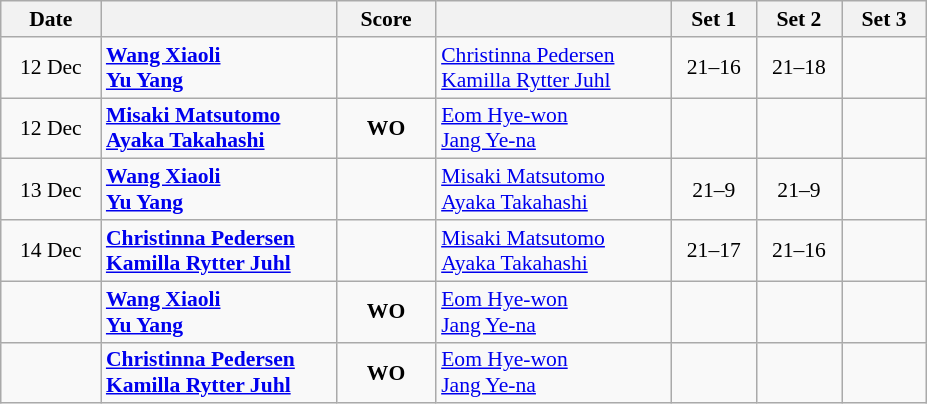<table class="wikitable" style="text-align: center; font-size:90% ">
<tr>
<th width="60">Date</th>
<th align="right" width="150"></th>
<th width="60">Score</th>
<th align="left" width="150"></th>
<th width="50">Set 1</th>
<th width="50">Set 2</th>
<th width="50">Set 3</th>
</tr>
<tr>
<td>12 Dec</td>
<td align=left><strong> <a href='#'>Wang Xiaoli</a><br> <a href='#'>Yu Yang</a></strong></td>
<td align=center></td>
<td align=left> <a href='#'>Christinna Pedersen</a><br> <a href='#'>Kamilla Rytter Juhl</a></td>
<td>21–16</td>
<td>21–18</td>
<td></td>
</tr>
<tr>
<td>12 Dec</td>
<td align=left><strong> <a href='#'>Misaki Matsutomo</a><br> <a href='#'>Ayaka Takahashi</a></strong></td>
<td align=center><strong>WO</strong></td>
<td align=left> <a href='#'>Eom Hye-won</a><br> <a href='#'>Jang Ye-na</a></td>
<td></td>
<td></td>
<td></td>
</tr>
<tr>
<td>13 Dec</td>
<td align=left><strong> <a href='#'>Wang Xiaoli</a><br> <a href='#'>Yu Yang</a></strong></td>
<td align=center></td>
<td align=left> <a href='#'>Misaki Matsutomo</a><br> <a href='#'>Ayaka Takahashi</a></td>
<td>21–9</td>
<td>21–9</td>
<td></td>
</tr>
<tr>
<td>14 Dec</td>
<td align=left><strong> <a href='#'>Christinna Pedersen</a><br> <a href='#'>Kamilla Rytter Juhl</a></strong></td>
<td align=center></td>
<td align=left> <a href='#'>Misaki Matsutomo</a><br> <a href='#'>Ayaka Takahashi</a></td>
<td>21–17</td>
<td>21–16</td>
<td></td>
</tr>
<tr>
<td></td>
<td align=left><strong> <a href='#'>Wang Xiaoli</a><br> <a href='#'>Yu Yang</a></strong></td>
<td align=center><strong>WO</strong></td>
<td align=left> <a href='#'>Eom Hye-won</a><br> <a href='#'>Jang Ye-na</a></td>
<td></td>
<td></td>
<td></td>
</tr>
<tr>
<td></td>
<td align=left><strong> <a href='#'>Christinna Pedersen</a><br> <a href='#'>Kamilla Rytter Juhl</a></strong></td>
<td align=center><strong>WO</strong></td>
<td align=left> <a href='#'>Eom Hye-won</a><br> <a href='#'>Jang Ye-na</a></td>
<td></td>
<td></td>
<td></td>
</tr>
</table>
